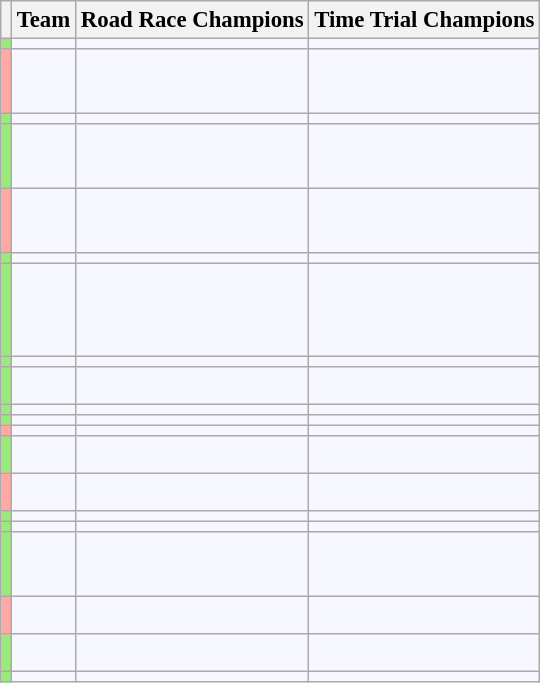<table class="wikitable sortable"  style="background:#f7f8ff; font-size:95%;">
<tr>
<th></th>
<th>Team</th>
<th>Road Race Champions</th>
<th>Time Trial Champions</th>
</tr>
<tr>
<td style="background:#9CE97B;"></td>
<td></td>
<td> </td>
<td></td>
</tr>
<tr>
<td style="background:#FFA8A4;"></td>
<td></td>
<td> <br>  <br> </td>
<td>  <br>  </td>
</tr>
<tr>
<td style="background:#9CE97B;"></td>
<td></td>
<td> </td>
<td> </td>
</tr>
<tr>
<td style="background:#9CE97B;"></td>
<td></td>
<td>  <br>  <br> </td>
<td> <br>   <br> </td>
</tr>
<tr>
<td style="background:#FFA8A4;"></td>
<td></td>
<td>  <br>  <br> </td>
<td>  <br>  <br>  </td>
</tr>
<tr>
<td style="background:#9CE97B;"></td>
<td></td>
<td></td>
<td> </td>
</tr>
<tr>
<td style="background:#9CE97B;"></td>
<td></td>
<td> <br>  <br> </td>
<td> <br> <br> <br></td>
</tr>
<tr>
<td style="background:#9CE97B;"></td>
<td></td>
<td> </td>
<td></td>
</tr>
<tr>
<td style="background:#9CE97B;"></td>
<td></td>
<td> <br> </td>
<td> </td>
</tr>
<tr>
<td style="background:#9CE97B;"></td>
<td></td>
<td></td>
<td></td>
</tr>
<tr>
<td style="background:#9CE97B;"></td>
<td></td>
<td></td>
<td></td>
</tr>
<tr>
<td style="background:#FFA8A4;"></td>
<td></td>
<td></td>
<td></td>
</tr>
<tr>
<td style="background:#9CE97B;"></td>
<td></td>
<td> </td>
<td> <br> </td>
</tr>
<tr>
<td style="background:#FFA8A4;"></td>
<td></td>
<td> <br>  </td>
<td> </td>
</tr>
<tr>
<td style="background:#9CE97B;"></td>
<td></td>
<td> </td>
<td> </td>
</tr>
<tr>
<td style="background:#9CE97B;"></td>
<td></td>
<td></td>
<td></td>
</tr>
<tr>
<td style="background:#9CE97B;"></td>
<td></td>
<td> <br>  <br> </td>
<td>  <br>  </td>
</tr>
<tr>
<td style="background:#FFA8A4;"></td>
<td></td>
<td> <br> </td>
<td>  <br> </td>
</tr>
<tr>
<td style="background:#9CE97B;"></td>
<td></td>
<td>  <br> </td>
<td> <br> </td>
</tr>
<tr>
<td style="background:#9CE97B;"></td>
<td></td>
<td></td>
<td></td>
</tr>
</table>
